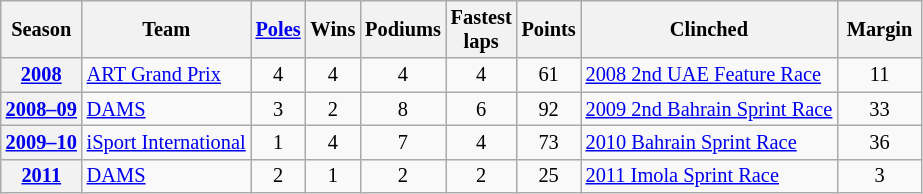<table class="wikitable sortable" style="font-size:85%; text-align:center;">
<tr>
<th scope=col>Season</th>
<th scope=col>Team</th>
<th scope=col><a href='#'>Poles</a></th>
<th scope=col>Wins</th>
<th scope=col>Podiums</th>
<th scope=col width="40">Fastest laps</th>
<th scope=col>Points</th>
<th scope=col>Clinched</th>
<th scope=col width="50">Margin</th>
</tr>
<tr>
<th><a href='#'>2008</a></th>
<td align=left> <a href='#'>ART Grand Prix</a></td>
<td>4</td>
<td>4</td>
<td>4</td>
<td>4</td>
<td>61</td>
<td align=left><a href='#'>2008 2nd UAE Feature Race</a></td>
<td>11</td>
</tr>
<tr>
<th><a href='#'>2008–09</a></th>
<td align=left> <a href='#'>DAMS</a></td>
<td>3</td>
<td>2</td>
<td>8</td>
<td>6</td>
<td>92</td>
<td align=left><a href='#'>2009 2nd Bahrain Sprint Race</a></td>
<td>33</td>
</tr>
<tr>
<th><a href='#'>2009–10</a></th>
<td align=left> <a href='#'>iSport International</a></td>
<td>1</td>
<td>4</td>
<td>7</td>
<td>4</td>
<td>73</td>
<td align=left><a href='#'>2010 Bahrain Sprint Race</a></td>
<td>36</td>
</tr>
<tr>
<th><a href='#'>2011</a></th>
<td align=left> <a href='#'>DAMS</a></td>
<td>2</td>
<td>1</td>
<td>2</td>
<td>2</td>
<td>25</td>
<td align=left><a href='#'>2011 Imola Sprint Race</a></td>
<td>3</td>
</tr>
</table>
